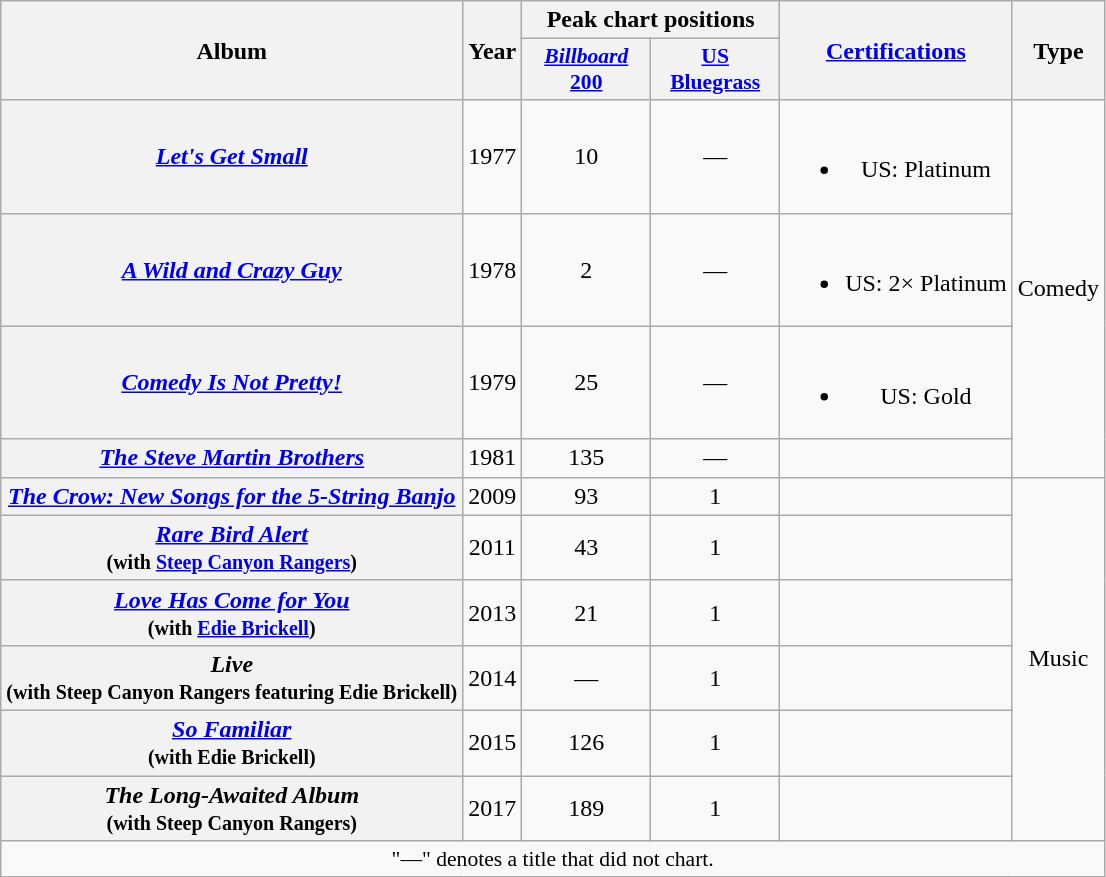<table class="wikitable plainrowheaders" style="text-align:center;">
<tr>
<th scope="col" rowspan="2">Album</th>
<th scope="col" rowspan="2">Year</th>
<th scope="col" colspan="2">Peak chart positions</th>
<th scope="col" rowspan="2"><a href='#'>Certifications</a><br></th>
<th rowspan="2">Type</th>
</tr>
<tr>
<th scope="col" style="width:5.5em;font-size:90%;"><a href='#'><em>Billboard</em> 200</a><br></th>
<th scope="col" style="width:5.5em;font-size:90%;"><a href='#'>US Bluegrass</a><br></th>
</tr>
<tr>
<th scope="row"><em><a href='#'>Let's Get Small</a></em></th>
<td>1977</td>
<td>10</td>
<td>—</td>
<td><br><ul><li>US: Platinum</li></ul></td>
<td rowspan="4">Comedy</td>
</tr>
<tr>
<th scope="row"><em><a href='#'>A Wild and Crazy Guy</a></em></th>
<td>1978</td>
<td>2</td>
<td>—</td>
<td><br><ul><li>US: 2× Platinum</li></ul></td>
</tr>
<tr>
<th scope="row"><em><a href='#'>Comedy Is Not Pretty!</a></em></th>
<td>1979</td>
<td>25</td>
<td>—</td>
<td><br><ul><li>US: Gold</li></ul></td>
</tr>
<tr>
<th scope="row"><em><a href='#'>The Steve Martin Brothers</a></em></th>
<td>1981</td>
<td>135</td>
<td>—</td>
<td></td>
</tr>
<tr>
<th scope="row"><em><a href='#'>The Crow: New Songs for the 5-String Banjo</a></em></th>
<td>2009</td>
<td>93</td>
<td>1</td>
<td></td>
<td rowspan="6">Music</td>
</tr>
<tr>
<th scope="row"><em><a href='#'>Rare Bird Alert</a></em><br> <small>(with <a href='#'>Steep Canyon Rangers</a>)</small></th>
<td>2011</td>
<td>43</td>
<td>1</td>
<td></td>
</tr>
<tr>
<th scope="row"><em><a href='#'>Love Has Come for You</a></em><br> <small>(with <a href='#'>Edie Brickell</a>)</small></th>
<td>2013</td>
<td>21</td>
<td>1</td>
<td></td>
</tr>
<tr>
<th scope="row"><em>Live</em><br> <small>(with Steep Canyon Rangers featuring Edie Brickell)</small></th>
<td>2014</td>
<td>—</td>
<td>1</td>
<td></td>
</tr>
<tr>
<th scope="row"><em><a href='#'>So Familiar</a></em><br> <small>(with Edie Brickell)</small></th>
<td>2015</td>
<td>126</td>
<td>1</td>
<td></td>
</tr>
<tr>
<th scope="row"><em>The Long-Awaited Album</em><br> <small>(with Steep Canyon Rangers)</small></th>
<td>2017</td>
<td>189</td>
<td>1</td>
<td></td>
</tr>
<tr>
<td colspan="6" style="font-size:90%">"—" denotes a title that did not chart.</td>
</tr>
</table>
